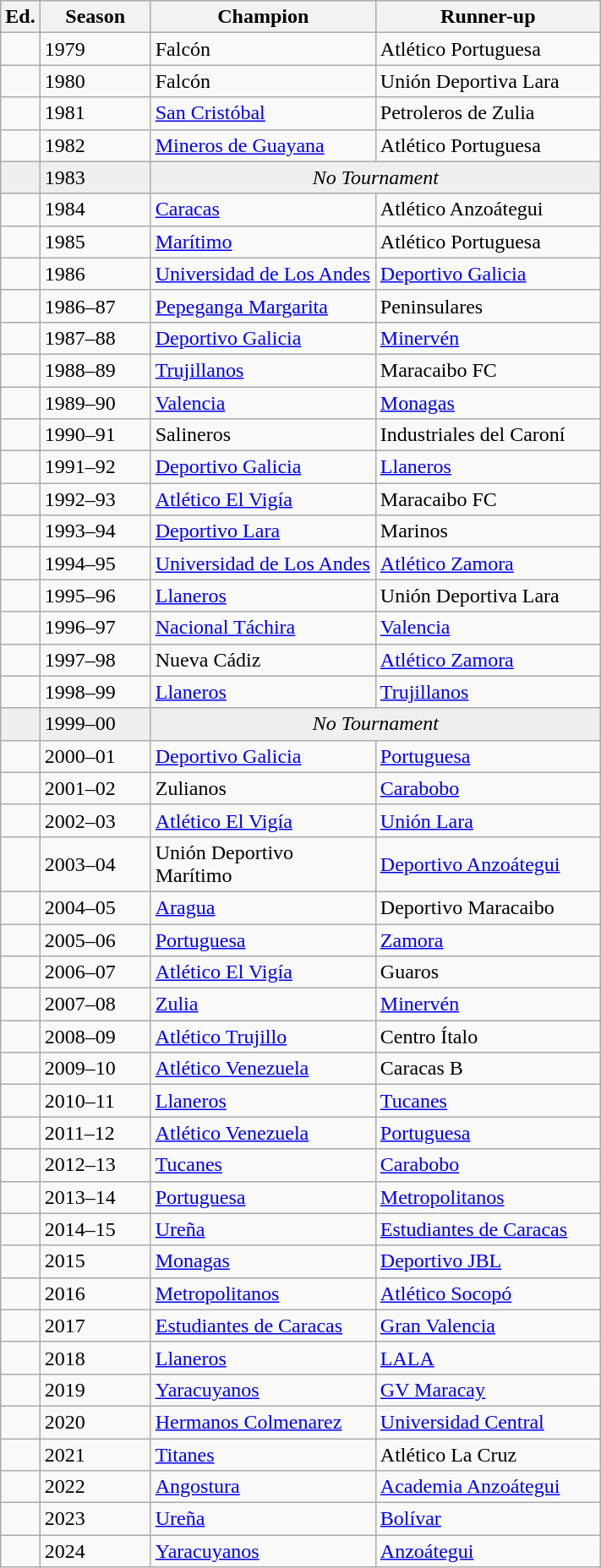<table class="wikitable sortable">
<tr>
<th width=px>Ed.</th>
<th width=80px>Season</th>
<th width=170px>Champion</th>
<th width=170px>Runner-up</th>
</tr>
<tr>
<td></td>
<td>1979</td>
<td>Falcón</td>
<td>Atlético Portuguesa</td>
</tr>
<tr>
<td></td>
<td>1980</td>
<td>Falcón</td>
<td>Unión Deportiva Lara</td>
</tr>
<tr>
<td></td>
<td>1981</td>
<td><a href='#'>San Cristóbal</a></td>
<td>Petroleros de Zulia</td>
</tr>
<tr>
<td></td>
<td>1982</td>
<td><a href='#'>Mineros de Guayana</a></td>
<td>Atlético Portuguesa</td>
</tr>
<tr bgcolor=#efefef>
<td></td>
<td>1983</td>
<td colspan="2" style="text-align:center;"><em>No Tournament</em></td>
</tr>
<tr>
<td></td>
<td>1984</td>
<td><a href='#'>Caracas</a></td>
<td>Atlético Anzoátegui</td>
</tr>
<tr>
<td></td>
<td>1985</td>
<td><a href='#'>Marítimo</a></td>
<td>Atlético Portuguesa</td>
</tr>
<tr>
<td></td>
<td>1986</td>
<td><a href='#'>Universidad de Los Andes</a></td>
<td><a href='#'>Deportivo Galicia</a></td>
</tr>
<tr>
<td></td>
<td>1986–87</td>
<td><a href='#'>Pepeganga Margarita</a></td>
<td>Peninsulares</td>
</tr>
<tr>
<td></td>
<td>1987–88</td>
<td><a href='#'>Deportivo Galicia</a></td>
<td><a href='#'>Minervén</a></td>
</tr>
<tr>
<td></td>
<td>1988–89</td>
<td><a href='#'>Trujillanos</a></td>
<td>Maracaibo FC</td>
</tr>
<tr>
<td></td>
<td>1989–90</td>
<td><a href='#'>Valencia</a></td>
<td><a href='#'>Monagas</a></td>
</tr>
<tr>
<td></td>
<td>1990–91</td>
<td>Salineros</td>
<td>Industriales del Caroní</td>
</tr>
<tr>
<td></td>
<td>1991–92</td>
<td><a href='#'>Deportivo Galicia</a></td>
<td><a href='#'>Llaneros</a></td>
</tr>
<tr>
<td></td>
<td>1992–93</td>
<td><a href='#'>Atlético El Vigía</a></td>
<td>Maracaibo FC</td>
</tr>
<tr>
<td></td>
<td>1993–94</td>
<td><a href='#'>Deportivo Lara</a></td>
<td>Marinos</td>
</tr>
<tr>
<td></td>
<td>1994–95</td>
<td><a href='#'>Universidad de Los Andes</a></td>
<td><a href='#'>Atlético Zamora</a></td>
</tr>
<tr>
<td></td>
<td>1995–96</td>
<td><a href='#'>Llaneros</a></td>
<td>Unión Deportiva Lara</td>
</tr>
<tr>
<td></td>
<td>1996–97</td>
<td><a href='#'>Nacional Táchira</a></td>
<td><a href='#'>Valencia</a></td>
</tr>
<tr>
<td></td>
<td>1997–98</td>
<td>Nueva Cádiz</td>
<td><a href='#'>Atlético Zamora</a></td>
</tr>
<tr>
<td></td>
<td>1998–99</td>
<td><a href='#'>Llaneros</a></td>
<td><a href='#'>Trujillanos</a></td>
</tr>
<tr bgcolor=#efefef>
<td></td>
<td>1999–00</td>
<td colspan="2" style="text-align:center;"><em>No Tournament</em></td>
</tr>
<tr>
<td></td>
<td>2000–01</td>
<td><a href='#'>Deportivo Galicia</a></td>
<td><a href='#'>Portuguesa</a></td>
</tr>
<tr>
<td></td>
<td>2001–02</td>
<td>Zulianos</td>
<td><a href='#'>Carabobo</a></td>
</tr>
<tr>
<td></td>
<td>2002–03</td>
<td><a href='#'>Atlético El Vigía</a></td>
<td><a href='#'>Unión Lara</a></td>
</tr>
<tr>
<td></td>
<td>2003–04</td>
<td>Unión Deportivo Marítimo</td>
<td><a href='#'>Deportivo Anzoátegui</a></td>
</tr>
<tr>
<td></td>
<td>2004–05</td>
<td><a href='#'>Aragua</a></td>
<td>Deportivo Maracaibo</td>
</tr>
<tr>
<td></td>
<td>2005–06</td>
<td><a href='#'>Portuguesa</a></td>
<td><a href='#'>Zamora</a></td>
</tr>
<tr>
<td></td>
<td>2006–07</td>
<td><a href='#'>Atlético El Vigía</a></td>
<td>Guaros</td>
</tr>
<tr>
<td></td>
<td>2007–08</td>
<td><a href='#'>Zulia</a></td>
<td><a href='#'>Minervén</a></td>
</tr>
<tr>
<td></td>
<td>2008–09</td>
<td><a href='#'>Atlético Trujillo</a></td>
<td>Centro Ítalo</td>
</tr>
<tr>
<td></td>
<td>2009–10</td>
<td><a href='#'>Atlético Venezuela</a></td>
<td>Caracas B</td>
</tr>
<tr>
<td></td>
<td>2010–11</td>
<td><a href='#'>Llaneros</a></td>
<td><a href='#'>Tucanes</a></td>
</tr>
<tr>
<td></td>
<td>2011–12</td>
<td><a href='#'>Atlético Venezuela</a></td>
<td><a href='#'>Portuguesa</a></td>
</tr>
<tr>
<td></td>
<td>2012–13</td>
<td><a href='#'>Tucanes</a></td>
<td><a href='#'>Carabobo</a></td>
</tr>
<tr>
<td></td>
<td>2013–14</td>
<td><a href='#'>Portuguesa</a></td>
<td><a href='#'>Metropolitanos</a></td>
</tr>
<tr>
<td></td>
<td>2014–15</td>
<td><a href='#'>Ureña</a></td>
<td><a href='#'>Estudiantes de Caracas</a></td>
</tr>
<tr>
<td></td>
<td>2015</td>
<td><a href='#'>Monagas</a></td>
<td><a href='#'>Deportivo JBL</a></td>
</tr>
<tr>
<td></td>
<td>2016</td>
<td><a href='#'>Metropolitanos</a></td>
<td><a href='#'>Atlético Socopó</a></td>
</tr>
<tr>
<td></td>
<td>2017</td>
<td><a href='#'>Estudiantes de Caracas</a></td>
<td><a href='#'>Gran Valencia</a></td>
</tr>
<tr>
<td></td>
<td>2018</td>
<td><a href='#'>Llaneros</a></td>
<td><a href='#'>LALA</a></td>
</tr>
<tr>
<td></td>
<td>2019</td>
<td><a href='#'>Yaracuyanos</a></td>
<td><a href='#'>GV Maracay</a></td>
</tr>
<tr>
<td></td>
<td>2020</td>
<td><a href='#'>Hermanos Colmenarez</a></td>
<td><a href='#'>Universidad Central</a></td>
</tr>
<tr>
<td></td>
<td>2021</td>
<td><a href='#'>Titanes</a></td>
<td>Atlético La Cruz</td>
</tr>
<tr>
<td></td>
<td>2022</td>
<td><a href='#'>Angostura</a></td>
<td><a href='#'>Academia Anzoátegui</a></td>
</tr>
<tr>
<td></td>
<td>2023</td>
<td><a href='#'>Ureña</a></td>
<td><a href='#'>Bolívar</a></td>
</tr>
<tr>
<td></td>
<td>2024</td>
<td><a href='#'>Yaracuyanos</a></td>
<td><a href='#'>Anzoátegui</a></td>
</tr>
</table>
